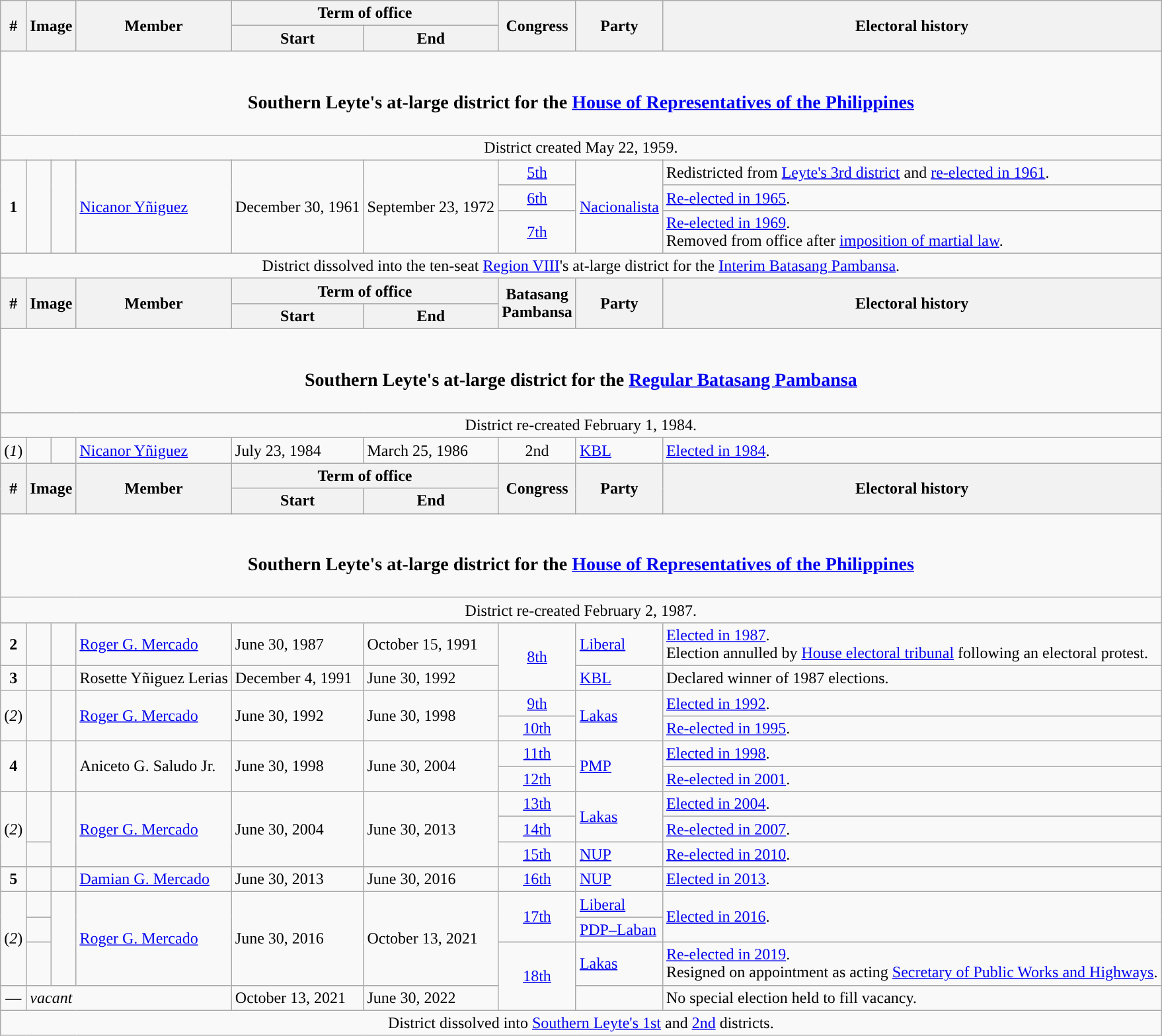<table class=wikitable>
<tr>
<th rowspan="2">#</th>
<th rowspan="2" colspan=2>Image</th>
<th rowspan="2">Member</th>
<th colspan=2>Term of office</th>
<th rowspan="2">Congress</th>
<th rowspan="2">Party</th>
<th rowspan="2">Electoral history</th>
</tr>
<tr>
<th>Start</th>
<th>End</th>
</tr>
<tr>
<td colspan="9" style="text-align:center;"><br><h3>Southern Leyte's at-large district for the <a href='#'>House of Representatives of the Philippines</a></h3></td>
</tr>
<tr>
<td colspan="9" style="text-align:center;">District created May 22, 1959.</td>
</tr>
<tr>
<td rowspan="3" style="text-align:center;"><strong>1</strong></td>
<td rowspan="3" style="color:inherit;background:"></td>
<td rowspan="3"></td>
<td rowspan="3"><a href='#'>Nicanor Yñiguez</a></td>
<td rowspan="3">December 30, 1961</td>
<td rowspan="3">September 23, 1972</td>
<td style="text-align:center;"><a href='#'>5th</a></td>
<td rowspan="3"><a href='#'>Nacionalista</a></td>
<td>Redistricted  from <a href='#'>Leyte's 3rd district</a> and <a href='#'>re-elected in 1961</a>.</td>
</tr>
<tr>
<td style="text-align:center;"><a href='#'>6th</a></td>
<td><a href='#'>Re-elected in 1965</a>.</td>
</tr>
<tr>
<td style="text-align:center;"><a href='#'>7th</a></td>
<td><a href='#'>Re-elected in 1969</a>.<br>Removed from office after <a href='#'>imposition of martial law</a>.</td>
</tr>
<tr>
<td colspan="9" style="text-align:center;">District dissolved into the ten-seat <a href='#'>Region VIII</a>'s at-large district for the <a href='#'>Interim Batasang Pambansa</a>.</td>
</tr>
<tr>
<th rowspan="2">#</th>
<th rowspan="2" colspan=2>Image</th>
<th rowspan="2">Member</th>
<th colspan=2>Term of office</th>
<th rowspan="2">Batasang<br>Pambansa</th>
<th rowspan="2">Party</th>
<th rowspan="2">Electoral history</th>
</tr>
<tr>
<th>Start</th>
<th>End</th>
</tr>
<tr>
<td colspan="9" style="text-align:center;"><br><h3>Southern Leyte's at-large district for the <a href='#'>Regular Batasang Pambansa</a></h3></td>
</tr>
<tr>
<td colspan="9" style="text-align:center;">District re-created February 1, 1984.</td>
</tr>
<tr>
<td style="text-align:center;">(<em>1</em>)</td>
<td style="color:inherit;background:"></td>
<td></td>
<td><a href='#'>Nicanor Yñiguez</a></td>
<td>July 23, 1984</td>
<td>March 25, 1986</td>
<td style="text-align:center;">2nd</td>
<td><a href='#'>KBL</a></td>
<td><a href='#'>Elected in 1984</a>.</td>
</tr>
<tr>
<th rowspan="2">#</th>
<th rowspan="2" colspan=2>Image</th>
<th rowspan="2">Member</th>
<th colspan=2>Term of office</th>
<th rowspan="2">Congress</th>
<th rowspan="2">Party</th>
<th rowspan="2">Electoral history</th>
</tr>
<tr>
<th>Start</th>
<th>End</th>
</tr>
<tr>
<td colspan="9" style="text-align:center;"><br><h3>Southern Leyte's at-large district for the <a href='#'>House of Representatives of the Philippines</a></h3></td>
</tr>
<tr>
<td colspan="9" style="text-align:center;">District re-created February 2, 1987.</td>
</tr>
<tr>
<td style="text-align:center;"><strong>2</strong></td>
<td style="color:inherit;background:"></td>
<td></td>
<td><a href='#'>Roger G. Mercado</a></td>
<td>June 30, 1987</td>
<td>October 15, 1991</td>
<td rowspan="2" style="text-align:center;"><a href='#'>8th</a></td>
<td><a href='#'>Liberal</a></td>
<td><a href='#'>Elected in 1987</a>.<br>Election annulled by <a href='#'>House electoral tribunal</a> following an electoral protest.</td>
</tr>
<tr>
<td style="text-align:center;"><strong>3</strong></td>
<td style="color:inherit;background:"></td>
<td></td>
<td>Rosette Yñiguez Lerias</td>
<td>December 4, 1991</td>
<td>June 30, 1992</td>
<td><a href='#'>KBL</a></td>
<td>Declared winner of 1987 elections.</td>
</tr>
<tr>
<td rowspan="2" style="text-align:center;">(<em>2</em>)</td>
<td rowspan="2" style="color:inherit;background:"></td>
<td rowspan="2"></td>
<td rowspan="2"><a href='#'>Roger G. Mercado</a></td>
<td rowspan="2">June 30, 1992</td>
<td rowspan="2">June 30, 1998</td>
<td style="text-align:center;"><a href='#'>9th</a></td>
<td rowspan="2"><a href='#'>Lakas</a></td>
<td><a href='#'>Elected in 1992</a>.</td>
</tr>
<tr>
<td style="text-align:center;"><a href='#'>10th</a></td>
<td><a href='#'>Re-elected in 1995</a>.</td>
</tr>
<tr>
<td rowspan="2" style="text-align:center;"><strong>4</strong></td>
<td rowspan="2" style="color:inherit;background:"></td>
<td rowspan="2"></td>
<td rowspan="2">Aniceto G. Saludo Jr.</td>
<td rowspan="2">June 30, 1998</td>
<td rowspan="2">June 30, 2004</td>
<td style="text-align:center;"><a href='#'>11th</a></td>
<td rowspan="2"><a href='#'>PMP</a></td>
<td><a href='#'>Elected in 1998</a>.</td>
</tr>
<tr>
<td style="text-align:center;"><a href='#'>12th</a></td>
<td><a href='#'>Re-elected in 2001</a>.</td>
</tr>
<tr>
<td rowspan="3" style="text-align:center;">(<em>2</em>)</td>
<td rowspan="2" style="color:inherit;background:"></td>
<td rowspan="3"></td>
<td rowspan="3"><a href='#'>Roger G. Mercado</a></td>
<td rowspan="3">June 30, 2004</td>
<td rowspan="3">June 30, 2013</td>
<td style="text-align:center;"><a href='#'>13th</a></td>
<td rowspan="2"><a href='#'>Lakas</a></td>
<td><a href='#'>Elected in 2004</a>.</td>
</tr>
<tr>
<td style="text-align:center;"><a href='#'>14th</a></td>
<td><a href='#'>Re-elected in 2007</a>.</td>
</tr>
<tr>
<td style="color:inherit;background:"></td>
<td style="text-align:center;"><a href='#'>15th</a></td>
<td><a href='#'>NUP</a></td>
<td><a href='#'>Re-elected in 2010</a>.</td>
</tr>
<tr>
<td style="text-align:center;"><strong>5</strong></td>
<td style="color:inherit;background:"></td>
<td></td>
<td><a href='#'>Damian G. Mercado</a></td>
<td>June 30, 2013</td>
<td>June 30, 2016</td>
<td style="text-align:center;"><a href='#'>16th</a></td>
<td><a href='#'>NUP</a></td>
<td><a href='#'>Elected in 2013</a>.</td>
</tr>
<tr>
<td rowspan="3" style="text-align:center;">(<em>2</em>)</td>
<td style="color:inherit;background:"></td>
<td rowspan="3"></td>
<td rowspan="3"><a href='#'>Roger G. Mercado</a></td>
<td rowspan="3">June 30, 2016</td>
<td rowspan="3">October 13, 2021</td>
<td style="text-align:center;" rowspan="2"><a href='#'>17th</a></td>
<td><a href='#'>Liberal</a></td>
<td rowspan="2"><a href='#'>Elected in 2016</a>.</td>
</tr>
<tr>
<td style="color:inherit;background:"></td>
<td><a href='#'>PDP–Laban</a></td>
</tr>
<tr>
<td style="color:inherit;background:"></td>
<td rowspan="2" style="text-align:center;"><a href='#'>18th</a></td>
<td><a href='#'>Lakas</a></td>
<td><a href='#'>Re-elected in 2019</a>.<br>Resigned on appointment as acting <a href='#'>Secretary of Public Works and Highways</a>.</td>
</tr>
<tr>
<td style="text-align:center;">—</td>
<td colspan="3"><em>vacant</em></td>
<td>October 13, 2021</td>
<td>June 30, 2022</td>
<td></td>
<td>No special election held to fill vacancy.</td>
</tr>
<tr>
<td colspan="9" style="text-align:center;">District dissolved into <a href='#'>Southern Leyte's 1st</a> and <a href='#'>2nd</a> districts.</td>
</tr>
</table>
